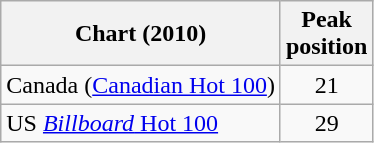<table class="wikitable sortable">
<tr>
<th>Chart (2010)</th>
<th>Peak<br>position</th>
</tr>
<tr>
<td>Canada (<a href='#'>Canadian Hot 100</a>)</td>
<td style="text-align:center;">21</td>
</tr>
<tr>
<td>US <a href='#'><em>Billboard</em> Hot 100</a></td>
<td style="text-align:center;">29</td>
</tr>
</table>
